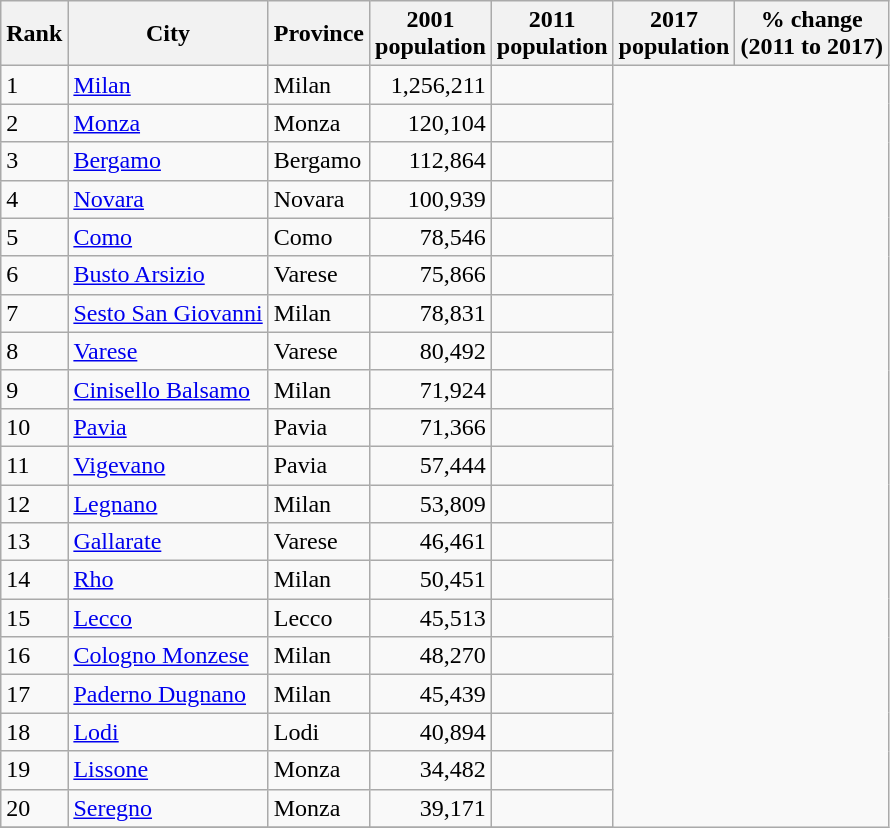<table class="wikitable sortable" border="1">
<tr>
<th>Rank</th>
<th>City</th>
<th>Province</th>
<th>2001<br>population</th>
<th>2011<br>population</th>
<th>2017<br>population</th>
<th>% change<br>(2011 to 2017)</th>
</tr>
<tr>
<td>1</td>
<td><a href='#'>Milan</a></td>
<td>Milan</td>
<td align="right">1,256,211</td>
<td></td>
</tr>
<tr>
<td>2</td>
<td><a href='#'>Monza</a></td>
<td>Monza</td>
<td align="right">120,104</td>
<td></td>
</tr>
<tr>
<td>3</td>
<td><a href='#'>Bergamo</a></td>
<td>Bergamo</td>
<td align="right">112,864</td>
<td></td>
</tr>
<tr>
<td>4</td>
<td><a href='#'>Novara</a></td>
<td>Novara</td>
<td align="right">100,939</td>
<td></td>
</tr>
<tr>
<td>5</td>
<td><a href='#'>Como</a></td>
<td>Como</td>
<td align="right">78,546</td>
<td></td>
</tr>
<tr>
<td>6</td>
<td><a href='#'>Busto Arsizio</a></td>
<td>Varese</td>
<td align="right">75,866</td>
<td></td>
</tr>
<tr>
<td>7</td>
<td><a href='#'>Sesto San Giovanni</a></td>
<td>Milan</td>
<td align="right">78,831</td>
<td></td>
</tr>
<tr>
<td>8</td>
<td><a href='#'>Varese</a></td>
<td>Varese</td>
<td align="right">80,492</td>
<td></td>
</tr>
<tr>
<td>9</td>
<td><a href='#'>Cinisello Balsamo</a></td>
<td>Milan</td>
<td align="right">71,924</td>
<td></td>
</tr>
<tr>
<td>10</td>
<td><a href='#'>Pavia</a></td>
<td>Pavia</td>
<td align="right">71,366</td>
<td></td>
</tr>
<tr>
<td>11</td>
<td><a href='#'>Vigevano</a></td>
<td>Pavia</td>
<td align="right">57,444</td>
<td></td>
</tr>
<tr>
<td>12</td>
<td><a href='#'>Legnano</a></td>
<td>Milan</td>
<td align="right">53,809</td>
<td></td>
</tr>
<tr>
<td>13</td>
<td><a href='#'>Gallarate</a></td>
<td>Varese</td>
<td align="right">46,461</td>
<td></td>
</tr>
<tr>
<td>14</td>
<td><a href='#'>Rho</a></td>
<td>Milan</td>
<td align="right">50,451</td>
<td></td>
</tr>
<tr>
<td>15</td>
<td><a href='#'>Lecco</a></td>
<td>Lecco</td>
<td align="right">45,513</td>
<td></td>
</tr>
<tr>
<td>16</td>
<td><a href='#'>Cologno Monzese</a></td>
<td>Milan</td>
<td align="right">48,270</td>
<td></td>
</tr>
<tr>
<td>17</td>
<td><a href='#'>Paderno Dugnano</a></td>
<td>Milan</td>
<td align="right">45,439</td>
<td></td>
</tr>
<tr>
<td>18</td>
<td><a href='#'>Lodi</a></td>
<td>Lodi</td>
<td align="right">40,894</td>
<td></td>
</tr>
<tr>
<td>19</td>
<td><a href='#'>Lissone</a></td>
<td>Monza</td>
<td align="right">34,482</td>
<td></td>
</tr>
<tr>
<td>20</td>
<td><a href='#'>Seregno</a></td>
<td>Monza</td>
<td align="right">39,171</td>
<td></td>
</tr>
<tr>
</tr>
</table>
